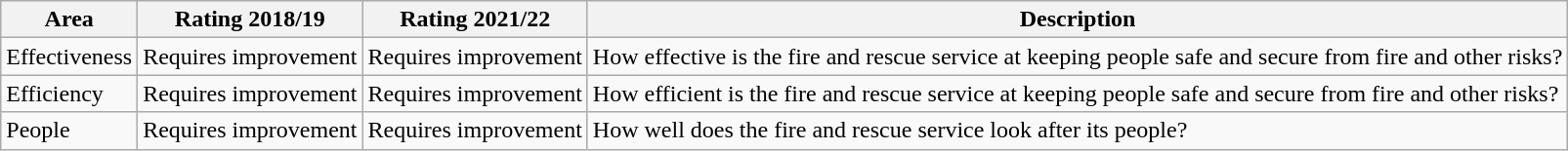<table class="wikitable">
<tr>
<th>Area</th>
<th>Rating 2018/19</th>
<th>Rating 2021/22</th>
<th>Description</th>
</tr>
<tr>
<td>Effectiveness</td>
<td>Requires improvement</td>
<td>Requires improvement</td>
<td>How effective is the fire and rescue service at keeping people safe and secure from fire and other risks?</td>
</tr>
<tr>
<td>Efficiency</td>
<td>Requires improvement</td>
<td>Requires improvement</td>
<td>How efficient is the fire and rescue service at keeping people safe and secure from fire and other risks?</td>
</tr>
<tr>
<td>People</td>
<td>Requires improvement</td>
<td>Requires improvement</td>
<td>How well does the fire and rescue service look after its people?</td>
</tr>
</table>
